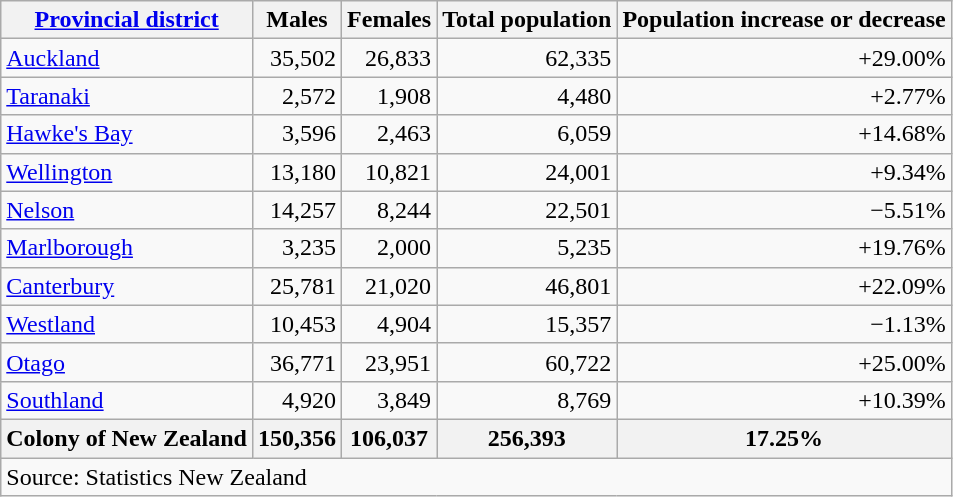<table class="wikitable" style="text-align:right">
<tr>
<th><a href='#'>Provincial district</a></th>
<th>Males</th>
<th>Females</th>
<th>Total population</th>
<th>Population increase or decrease</th>
</tr>
<tr>
<td align="left"><a href='#'>Auckland</a></td>
<td>35,502</td>
<td>26,833</td>
<td>62,335</td>
<td>+29.00%</td>
</tr>
<tr>
<td align="left"><a href='#'>Taranaki</a></td>
<td>2,572</td>
<td>1,908</td>
<td>4,480</td>
<td>+2.77%</td>
</tr>
<tr>
<td align="left"><a href='#'>Hawke's Bay</a></td>
<td>3,596</td>
<td>2,463</td>
<td>6,059</td>
<td>+14.68%</td>
</tr>
<tr>
<td align="left"><a href='#'>Wellington</a></td>
<td>13,180</td>
<td>10,821</td>
<td>24,001</td>
<td>+9.34%</td>
</tr>
<tr>
<td align="left"><a href='#'>Nelson</a></td>
<td>14,257</td>
<td>8,244</td>
<td>22,501</td>
<td>−5.51%</td>
</tr>
<tr>
<td align="left"><a href='#'>Marlborough</a></td>
<td>3,235</td>
<td>2,000</td>
<td>5,235</td>
<td>+19.76%</td>
</tr>
<tr>
<td align="left"><a href='#'>Canterbury</a></td>
<td>25,781</td>
<td>21,020</td>
<td>46,801</td>
<td>+22.09%</td>
</tr>
<tr>
<td align="left"><a href='#'>Westland</a></td>
<td>10,453</td>
<td>4,904</td>
<td>15,357</td>
<td>−1.13%</td>
</tr>
<tr>
<td align="left"><a href='#'>Otago</a></td>
<td>36,771</td>
<td>23,951</td>
<td>60,722</td>
<td>+25.00%</td>
</tr>
<tr>
<td align="left"><a href='#'>Southland</a></td>
<td>4,920</td>
<td>3,849</td>
<td>8,769</td>
<td>+10.39%</td>
</tr>
<tr>
<th> Colony of New Zealand</th>
<th>150,356</th>
<th>106,037</th>
<th>256,393</th>
<th> 17.25%</th>
</tr>
<tr>
<td colspan="5" style="text-align:left;">Source: Statistics New Zealand</td>
</tr>
</table>
